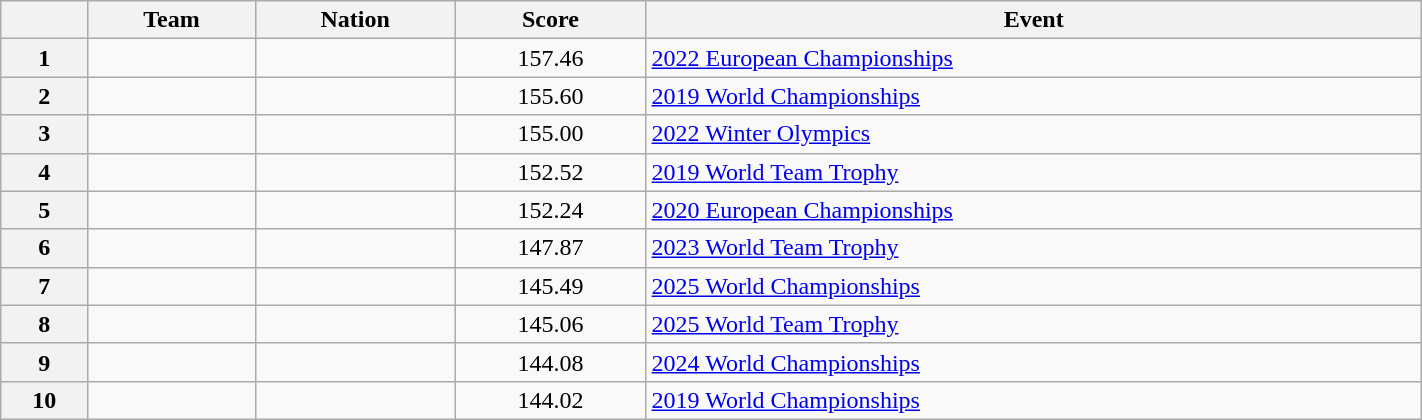<table class="wikitable sortable" style="text-align:left; width:75%">
<tr>
<th scope="col"></th>
<th scope="col">Team</th>
<th scope="col">Nation</th>
<th scope="col">Score</th>
<th scope="col">Event</th>
</tr>
<tr>
<th scope="row">1</th>
<td></td>
<td></td>
<td style="text-align:center;">157.46</td>
<td><a href='#'>2022 European Championships</a></td>
</tr>
<tr>
<th scope="row">2</th>
<td></td>
<td></td>
<td style="text-align:center;">155.60</td>
<td><a href='#'>2019 World Championships</a></td>
</tr>
<tr>
<th scope="row">3</th>
<td></td>
<td></td>
<td style="text-align:center;">155.00</td>
<td><a href='#'>2022 Winter Olympics</a></td>
</tr>
<tr>
<th scope="row">4</th>
<td></td>
<td></td>
<td style="text-align:center;">152.52</td>
<td><a href='#'>2019 World Team Trophy</a></td>
</tr>
<tr>
<th scope="row">5</th>
<td></td>
<td></td>
<td style="text-align:center;">152.24</td>
<td><a href='#'>2020 European Championships</a></td>
</tr>
<tr>
<th scope="row">6</th>
<td></td>
<td></td>
<td style="text-align:center;">147.87</td>
<td><a href='#'>2023 World Team Trophy</a></td>
</tr>
<tr>
<th scope="row">7</th>
<td></td>
<td></td>
<td style="text-align:center;">145.49</td>
<td><a href='#'>2025 World Championships</a></td>
</tr>
<tr>
<th scope="row">8</th>
<td></td>
<td></td>
<td style="text-align:center;">145.06</td>
<td><a href='#'>2025 World Team Trophy</a></td>
</tr>
<tr>
<th scope="row">9</th>
<td></td>
<td></td>
<td style="text-align:center;">144.08</td>
<td><a href='#'>2024 World Championships</a></td>
</tr>
<tr>
<th scope="row">10</th>
<td></td>
<td></td>
<td style="text-align:center;">144.02</td>
<td><a href='#'>2019 World Championships</a></td>
</tr>
</table>
